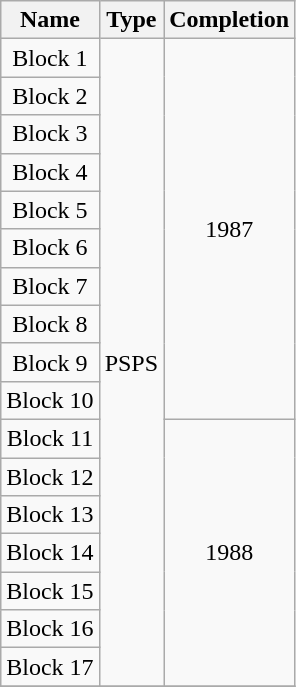<table class="wikitable" style="text-align: center">
<tr>
<th>Name</th>
<th>Type</th>
<th>Completion</th>
</tr>
<tr>
<td>Block 1</td>
<td rowspan="17">PSPS</td>
<td rowspan="10">1987</td>
</tr>
<tr>
<td>Block 2</td>
</tr>
<tr>
<td>Block 3</td>
</tr>
<tr>
<td>Block 4</td>
</tr>
<tr>
<td>Block 5</td>
</tr>
<tr>
<td>Block 6</td>
</tr>
<tr>
<td>Block 7</td>
</tr>
<tr>
<td>Block 8</td>
</tr>
<tr>
<td>Block 9</td>
</tr>
<tr>
<td>Block 10</td>
</tr>
<tr>
<td>Block 11</td>
<td rowspan="7">1988</td>
</tr>
<tr>
<td>Block 12</td>
</tr>
<tr>
<td>Block 13</td>
</tr>
<tr>
<td>Block 14</td>
</tr>
<tr>
<td>Block 15</td>
</tr>
<tr>
<td>Block 16</td>
</tr>
<tr>
<td>Block 17</td>
</tr>
<tr>
</tr>
</table>
